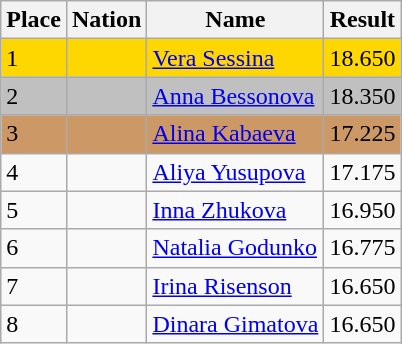<table class="wikitable">
<tr>
<th>Place</th>
<th>Nation</th>
<th>Name</th>
<th>Result</th>
</tr>
<tr bgcolor=gold>
<td>1</td>
<td></td>
<td align=left><a href='#'>Vera Sessina</a></td>
<td>18.650</td>
</tr>
<tr bgcolor=silver>
<td>2</td>
<td></td>
<td><a href='#'>Anna Bessonova</a></td>
<td>18.350</td>
</tr>
<tr bgcolor=cc9966>
<td>3</td>
<td></td>
<td align=left><a href='#'>Alina Kabaeva</a></td>
<td>17.225</td>
</tr>
<tr>
<td>4</td>
<td></td>
<td><a href='#'>Aliya Yusupova</a></td>
<td>17.175</td>
</tr>
<tr>
<td>5</td>
<td></td>
<td><a href='#'>Inna Zhukova</a></td>
<td>16.950</td>
</tr>
<tr>
<td>6</td>
<td></td>
<td><a href='#'>Natalia Godunko</a></td>
<td>16.775</td>
</tr>
<tr>
<td>7</td>
<td></td>
<td><a href='#'>Irina Risenson</a></td>
<td>16.650</td>
</tr>
<tr>
<td>8</td>
<td></td>
<td><a href='#'>Dinara Gimatova</a></td>
<td>16.650</td>
</tr>
</table>
